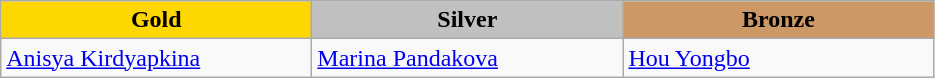<table class="wikitable" style="text-align:left">
<tr align="center">
<td width=200 bgcolor=gold><strong>Gold</strong></td>
<td width=200 bgcolor=silver><strong>Silver</strong></td>
<td width=200 bgcolor=CC9966><strong>Bronze</strong></td>
</tr>
<tr>
<td><a href='#'>Anisya Kirdyapkina</a><br><em></em></td>
<td><a href='#'>Marina Pandakova</a><br><em></em></td>
<td><a href='#'>Hou Yongbo</a><br><em></em></td>
</tr>
</table>
